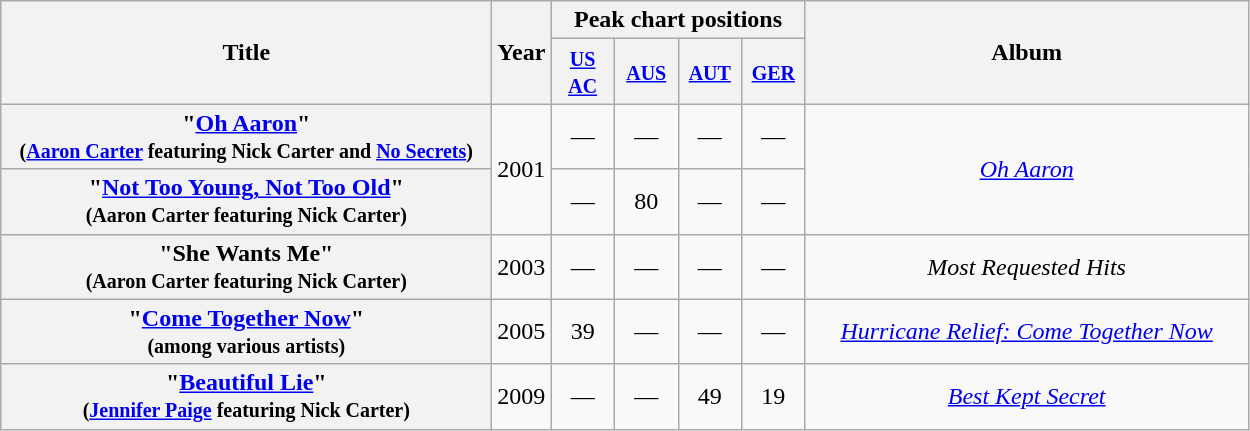<table class="wikitable plainrowheaders" style="text-align:center;" border="1">
<tr>
<th scope="col" rowspan="2" style="width:20em;">Title</th>
<th scope="col" rowspan="2">Year</th>
<th scope="col" colspan="4">Peak chart positions</th>
<th scope="col" rowspan="2" style="width:18em;">Album</th>
</tr>
<tr>
<th width=35><small><a href='#'>US <br>AC</a></small><br></th>
<th width=35><small><a href='#'>AUS</a></small><br></th>
<th width=35><small><a href='#'>AUT</a></small><br></th>
<th width=35><small><a href='#'>GER</a></small><br></th>
</tr>
<tr>
<th scope="row">"<a href='#'>Oh Aaron</a>"<br><small>(<a href='#'>Aaron Carter</a> featuring Nick Carter and <a href='#'>No Secrets</a>)</small></th>
<td rowspan=2>2001</td>
<td>—</td>
<td>—</td>
<td>—</td>
<td>—</td>
<td rowspan=2><em><a href='#'>Oh Aaron</a></em></td>
</tr>
<tr>
<th scope="row">"<a href='#'>Not Too Young, Not Too Old</a>"<br><small>(Aaron Carter featuring Nick Carter)</small></th>
<td>—</td>
<td>80</td>
<td>—</td>
<td>—</td>
</tr>
<tr>
<th scope="row">"She Wants Me"<br><small>(Aaron Carter featuring Nick Carter)</small></th>
<td>2003</td>
<td>—</td>
<td>—</td>
<td>—</td>
<td>—</td>
<td><em>Most Requested Hits</em></td>
</tr>
<tr>
<th scope="row">"<a href='#'>Come Together Now</a>"<br><small>(among various artists)</small></th>
<td>2005</td>
<td>39</td>
<td>—</td>
<td>—</td>
<td>—</td>
<td><em><a href='#'>Hurricane Relief: Come Together Now</a></em></td>
</tr>
<tr>
<th scope="row">"<a href='#'>Beautiful Lie</a>"<br><small>(<a href='#'>Jennifer Paige</a> featuring Nick Carter)</small></th>
<td>2009</td>
<td>—</td>
<td>—</td>
<td>49</td>
<td>19</td>
<td><em><a href='#'>Best Kept Secret</a></em></td>
</tr>
</table>
